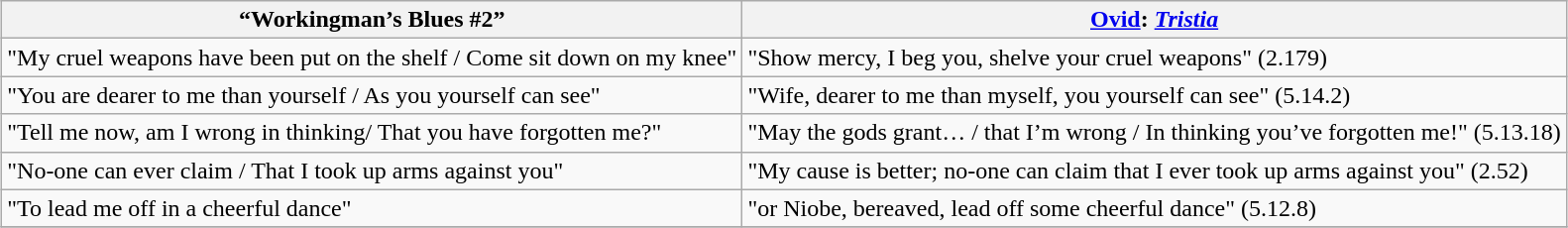<table class="wikitable sortable" style="margin: 1em auto;">
<tr>
<th scope=col>“Workingman’s Blues #2”</th>
<th scope=col><a href='#'>Ovid</a>: <em><a href='#'>Tristia</a></em></th>
</tr>
<tr>
<td>"My cruel weapons have been put on the shelf / Come sit down on my knee"</td>
<td>"Show mercy, I beg you, shelve your cruel weapons" (2.179)</td>
</tr>
<tr>
<td>"You are dearer to me than yourself / As you yourself can see"</td>
<td>"Wife, dearer to me than myself, you yourself can see" (5.14.2)</td>
</tr>
<tr>
<td>"Tell me now, am I wrong in thinking/ That you have forgotten me?"</td>
<td>"May the gods grant… / that I’m wrong / In thinking you’ve forgotten me!" (5.13.18)</td>
</tr>
<tr>
<td>"No-one can ever claim / That I took up arms against you"</td>
<td>"My cause is better; no-one can claim that I ever took up arms against you" (2.52)</td>
</tr>
<tr>
<td>"To lead me off in a cheerful dance"</td>
<td>"or Niobe, bereaved, lead off some cheerful dance" (5.12.8)</td>
</tr>
<tr>
</tr>
</table>
